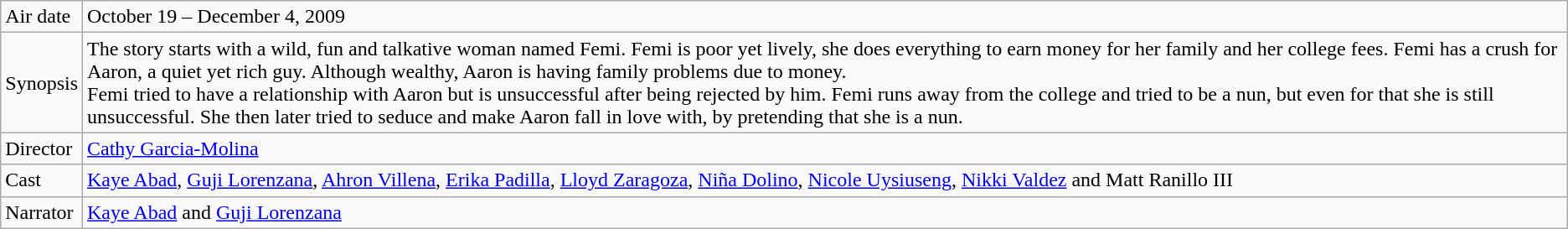<table class="wikitable">
<tr>
<td>Air date</td>
<td>October 19 – December 4, 2009</td>
</tr>
<tr>
<td>Synopsis</td>
<td>The story starts with a wild, fun and talkative woman named Femi. Femi is poor yet lively, she does everything to earn money for her family and her college fees. Femi has a crush for Aaron, a quiet yet rich guy. Although wealthy, Aaron is having family problems due to money.<br>Femi tried to have a relationship with Aaron but is unsuccessful after being rejected by him. Femi runs away from the college and tried to be a nun, but even for that she is still unsuccessful. She then later tried to seduce and make Aaron fall in love with, by pretending that she is a nun.</td>
</tr>
<tr>
<td>Director</td>
<td><a href='#'>Cathy Garcia-Molina</a></td>
</tr>
<tr>
<td>Cast</td>
<td><a href='#'>Kaye Abad</a>, <a href='#'>Guji Lorenzana</a>, <a href='#'>Ahron Villena</a>,  <a href='#'>Erika Padilla</a>, <a href='#'>Lloyd Zaragoza</a>, <a href='#'>Niña Dolino</a>, <a href='#'>Nicole Uysiuseng</a>, <a href='#'>Nikki Valdez</a> and Matt Ranillo III</td>
</tr>
<tr>
<td>Narrator</td>
<td><a href='#'>Kaye Abad</a> and <a href='#'>Guji Lorenzana</a></td>
</tr>
</table>
